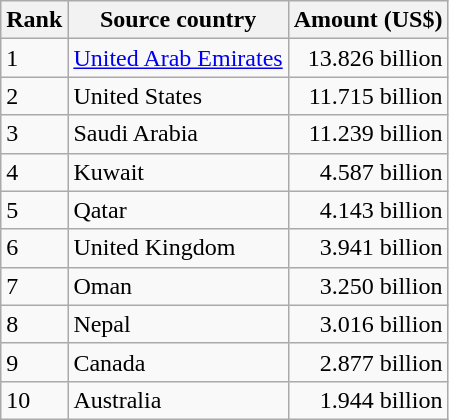<table class="wikitable sortable" border="1">
<tr>
<th>Rank</th>
<th>Source country</th>
<th>Amount (US$)</th>
</tr>
<tr>
<td>1</td>
<td><a href='#'>United Arab Emirates</a></td>
<td align="right">13.826 billion</td>
</tr>
<tr>
<td>2</td>
<td>United States</td>
<td align="right">11.715 billion</td>
</tr>
<tr>
<td>3</td>
<td>Saudi Arabia</td>
<td align="right">11.239 billion</td>
</tr>
<tr>
<td>4</td>
<td>Kuwait</td>
<td align="right">4.587 billion</td>
</tr>
<tr>
<td>5</td>
<td>Qatar</td>
<td align="right">4.143 billion</td>
</tr>
<tr>
<td>6</td>
<td>United Kingdom</td>
<td align="right">3.941 billion</td>
</tr>
<tr>
<td>7</td>
<td>Oman</td>
<td align="right">3.250 billion</td>
</tr>
<tr>
<td>8</td>
<td>Nepal</td>
<td align="right">3.016 billion</td>
</tr>
<tr>
<td>9</td>
<td>Canada</td>
<td align="right">2.877 billion</td>
</tr>
<tr>
<td>10</td>
<td>Australia</td>
<td align="right">1.944 billion</td>
</tr>
</table>
